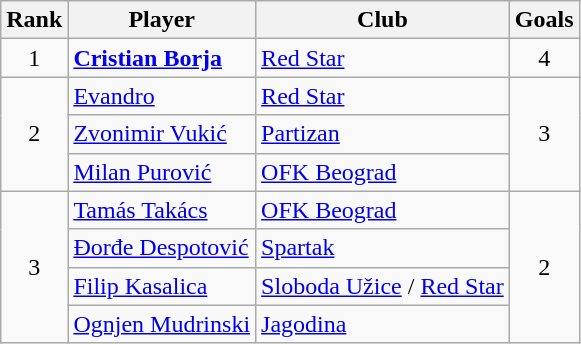<table class="wikitable">
<tr>
<th>Rank</th>
<th>Player</th>
<th>Club</th>
<th align=center>Goals</th>
</tr>
<tr>
<td style="text-align:center">1</td>
<td><strong> <a href='#'>Cristian Borja</a></strong></td>
<td><a href='#'>Red Star</a></td>
<td style="text-align:center">4</td>
</tr>
<tr>
<td rowspan=3 style="text-align:center">2</td>
<td> <a href='#'>Evandro</a></td>
<td><a href='#'>Red Star</a></td>
<td rowspan=3 style="text-align:center">3</td>
</tr>
<tr>
<td> <a href='#'>Zvonimir Vukić</a></td>
<td><a href='#'>Partizan</a></td>
</tr>
<tr>
<td> <a href='#'>Milan Purović</a></td>
<td><a href='#'>OFK Beograd</a></td>
</tr>
<tr>
<td rowspan=4 style="text-align:center">3</td>
<td> <a href='#'>Tamás Takács</a></td>
<td><a href='#'>OFK Beograd</a></td>
<td rowspan=4 style="text-align:center">2</td>
</tr>
<tr>
<td> <a href='#'>Đorđe Despotović</a></td>
<td><a href='#'>Spartak</a></td>
</tr>
<tr>
<td> <a href='#'>Filip Kasalica</a></td>
<td><a href='#'>Sloboda Užice</a> / <a href='#'>Red Star</a></td>
</tr>
<tr>
<td> <a href='#'>Ognjen Mudrinski</a></td>
<td><a href='#'>Jagodina</a></td>
</tr>
</table>
